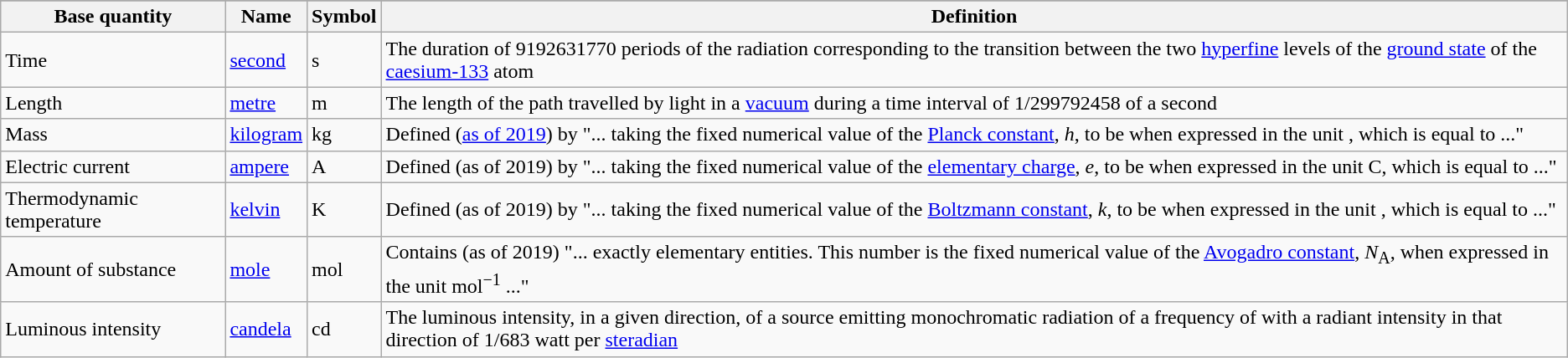<table class="wikitable">
<tr>
</tr>
<tr>
<th>Base quantity</th>
<th>Name</th>
<th>Symbol</th>
<th>Definition</th>
</tr>
<tr>
<td>Time</td>
<td><a href='#'>second</a></td>
<td>s</td>
<td>The duration of 9192631770 periods of the radiation corresponding to the transition between the two <a href='#'>hyperfine</a> levels of the <a href='#'>ground state</a> of the <a href='#'>caesium-133</a> atom</td>
</tr>
<tr>
<td>Length</td>
<td><a href='#'>metre</a></td>
<td>m</td>
<td>The length of the path travelled by light in a <a href='#'>vacuum</a> during a time interval of 1/299792458 of a second</td>
</tr>
<tr>
<td>Mass</td>
<td><a href='#'>kilogram</a></td>
<td>kg</td>
<td>Defined (<a href='#'>as of 2019</a>) by "... taking the fixed numerical value of the <a href='#'>Planck constant</a>, <em>h</em>, to be  when expressed in the unit , which is equal to  ..."</td>
</tr>
<tr>
<td>Electric current</td>
<td><a href='#'>ampere</a></td>
<td>A</td>
<td>Defined (as of 2019) by "... taking the fixed numerical value of the <a href='#'>elementary charge</a>, <em>e</em>, to be  when expressed in the unit C, which is equal to  ..."</td>
</tr>
<tr>
<td>Thermodynamic temperature</td>
<td><a href='#'>kelvin</a></td>
<td>K</td>
<td>Defined (as of 2019) by "... taking the fixed numerical value of the <a href='#'>Boltzmann constant</a>, <em>k</em>, to be  when expressed in the unit , which is equal to  ..."</td>
</tr>
<tr>
<td>Amount of substance</td>
<td><a href='#'>mole</a></td>
<td>mol</td>
<td>Contains (as of 2019) "... exactly  elementary entities. This number is the fixed numerical value of the <a href='#'>Avogadro constant</a>, <em>N</em><sub>A</sub>, when expressed in the unit mol<sup>−1</sup> ..."</td>
</tr>
<tr>
<td>Luminous intensity</td>
<td><a href='#'>candela</a></td>
<td>cd</td>
<td>The luminous intensity, in a given direction, of a source emitting monochromatic radiation of a frequency of  with a radiant intensity in that direction of 1/683 watt per <a href='#'>steradian</a></td>
</tr>
</table>
